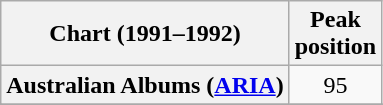<table class="wikitable sortable plainrowheaders" style="text-align:center">
<tr>
<th scope="col">Chart (1991–1992)</th>
<th scope="col">Peak<br>position</th>
</tr>
<tr>
<th scope="row">Australian Albums (<a href='#'>ARIA</a>)</th>
<td>95</td>
</tr>
<tr>
</tr>
<tr>
</tr>
</table>
